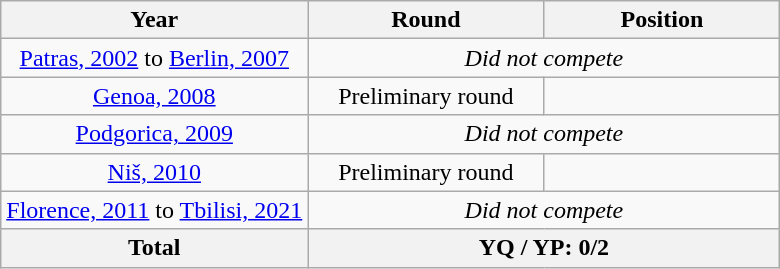<table class="wikitable" style="text-align: center;">
<tr>
<th>Year</th>
<th width="150">Round</th>
<th width="150">Position</th>
</tr>
<tr>
<td><a href='#'>Patras, 2002</a> to <a href='#'>Berlin, 2007</a></td>
<td colspan="2"><em>Did not compete</em></td>
</tr>
<tr>
<td> <a href='#'>Genoa, 2008</a></td>
<td>Preliminary round</td>
<td></td>
</tr>
<tr>
<td> <a href='#'>Podgorica, 2009</a></td>
<td colspan="2"><em>Did not compete</em></td>
</tr>
<tr>
<td> <a href='#'>Niš, 2010</a></td>
<td>Preliminary round</td>
<td></td>
</tr>
<tr>
<td><a href='#'>Florence, 2011</a> to <a href='#'>Tbilisi, 2021</a></td>
<td colspan="2"><em>Did not compete</em></td>
</tr>
<tr>
<th>Total</th>
<th colspan="2">YQ / YP: 0/2</th>
</tr>
</table>
